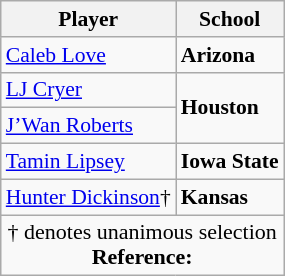<table class="wikitable" style="white-space:nowrap; font-size:90%;">
<tr>
<th>Player</th>
<th>School</th>
</tr>
<tr ,>
<td><a href='#'>Caleb Love</a></td>
<td><strong>Arizona</strong></td>
</tr>
<tr>
<td><a href='#'>LJ Cryer</a></td>
<td rowspan=2><strong>Houston</strong></td>
</tr>
<tr>
<td><a href='#'>J’Wan Roberts</a></td>
</tr>
<tr>
<td><a href='#'>Tamin Lipsey</a></td>
<td><strong>Iowa State</strong></td>
</tr>
<tr>
<td><a href='#'>Hunter Dickinson</a>†</td>
<td><strong>Kansas</strong></td>
</tr>
<tr>
<td colspan="4"  style="font-size:11pt; text-align:center;">† denotes unanimous selection<br><strong>Reference:</strong></td>
</tr>
</table>
